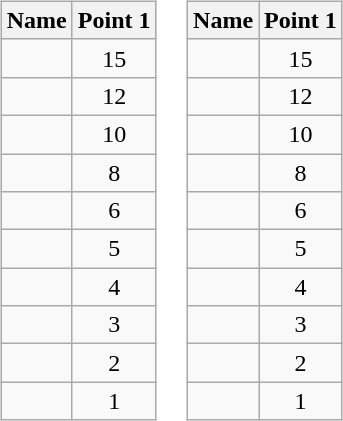<table border="0">
<tr>
<td valign="top"><br><table class="wikitable" style="text-align:center">
<tr>
<th>Name</th>
<th>Point 1</th>
</tr>
<tr>
<td align=left></td>
<td>15</td>
</tr>
<tr>
<td align=left></td>
<td>12</td>
</tr>
<tr>
<td align=left></td>
<td>10</td>
</tr>
<tr>
<td align=left></td>
<td>8</td>
</tr>
<tr>
<td align=left></td>
<td>6</td>
</tr>
<tr>
<td align=left></td>
<td>5</td>
</tr>
<tr>
<td align=left></td>
<td>4</td>
</tr>
<tr>
<td align=left></td>
<td>3</td>
</tr>
<tr>
<td align=left></td>
<td>2</td>
</tr>
<tr>
<td align=left></td>
<td>1</td>
</tr>
</table>
</td>
<td valign="top"><br><table class="wikitable" style="text-align:center">
<tr>
<th>Name</th>
<th>Point 1</th>
</tr>
<tr>
<td align=left></td>
<td>15</td>
</tr>
<tr>
<td align=left></td>
<td>12</td>
</tr>
<tr>
<td align=left></td>
<td>10</td>
</tr>
<tr>
<td align=left></td>
<td>8</td>
</tr>
<tr>
<td align=left></td>
<td>6</td>
</tr>
<tr>
<td align=left></td>
<td>5</td>
</tr>
<tr>
<td align=left></td>
<td>4</td>
</tr>
<tr>
<td align=left></td>
<td>3</td>
</tr>
<tr>
<td align=left></td>
<td>2</td>
</tr>
<tr>
<td align=left></td>
<td>1</td>
</tr>
</table>
</td>
</tr>
</table>
